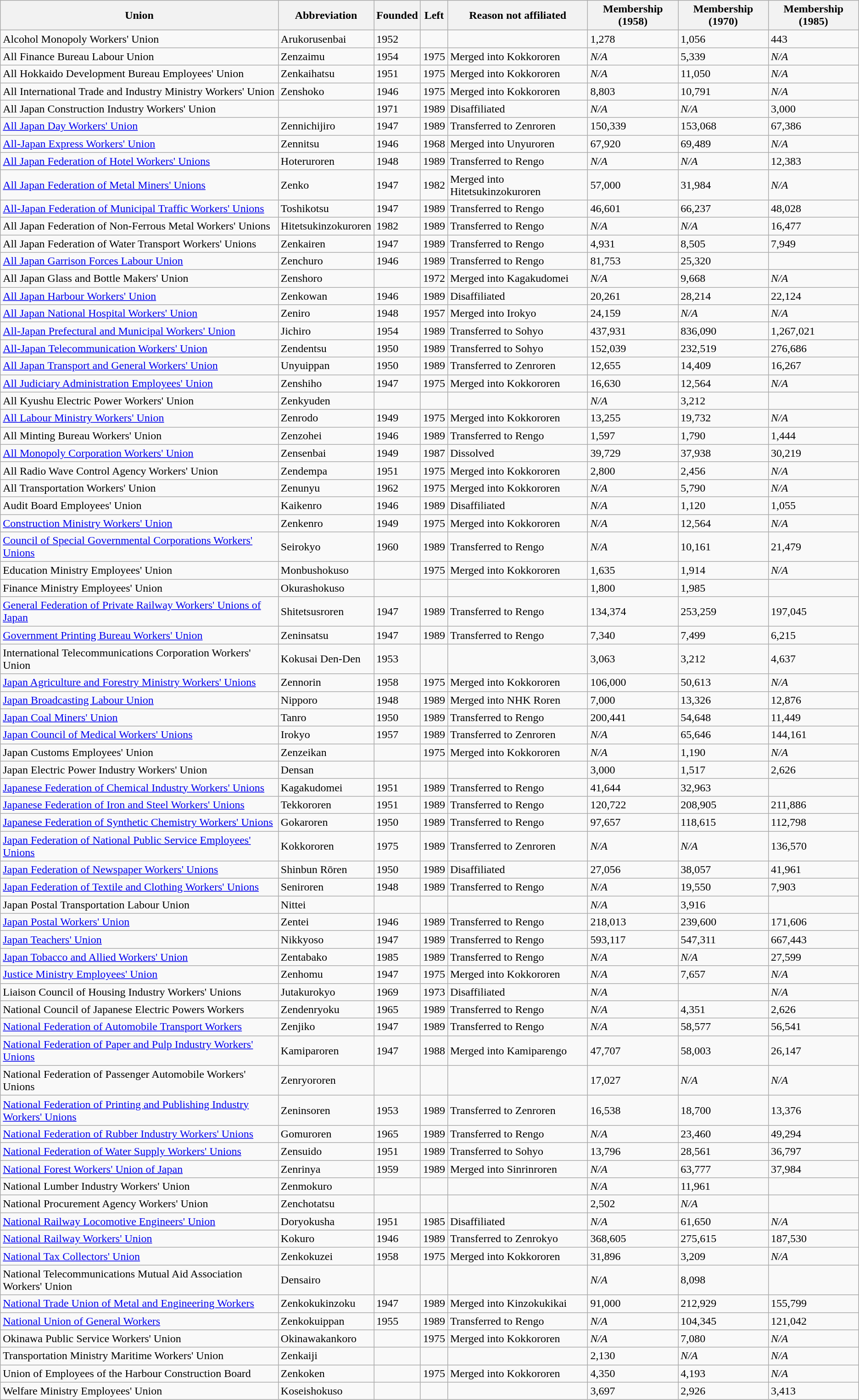<table class="wikitable sortable">
<tr>
<th>Union</th>
<th>Abbreviation</th>
<th>Founded</th>
<th>Left</th>
<th>Reason not affiliated</th>
<th>Membership (1958)</th>
<th>Membership (1970)</th>
<th>Membership (1985)</th>
</tr>
<tr>
<td>Alcohol Monopoly Workers' Union</td>
<td>Arukorusenbai</td>
<td>1952</td>
<td></td>
<td></td>
<td>1,278</td>
<td>1,056</td>
<td>443</td>
</tr>
<tr>
<td>All Finance Bureau Labour Union</td>
<td>Zenzaimu</td>
<td>1954</td>
<td>1975</td>
<td>Merged into Kokkororen</td>
<td><em>N/A</em></td>
<td>5,339</td>
<td><em>N/A</em></td>
</tr>
<tr>
<td>All Hokkaido Development Bureau Employees' Union</td>
<td>Zenkaihatsu</td>
<td>1951</td>
<td>1975</td>
<td>Merged into Kokkororen</td>
<td><em>N/A</em></td>
<td>11,050</td>
<td><em>N/A</em></td>
</tr>
<tr>
<td>All International Trade and Industry Ministry Workers' Union</td>
<td>Zenshoko</td>
<td>1946</td>
<td>1975</td>
<td>Merged into Kokkororen</td>
<td>8,803</td>
<td>10,791</td>
<td><em>N/A</em></td>
</tr>
<tr>
<td>All Japan Construction Industry Workers' Union</td>
<td></td>
<td>1971</td>
<td>1989</td>
<td>Disaffiliated</td>
<td><em>N/A</em></td>
<td><em>N/A</em></td>
<td>3,000</td>
</tr>
<tr>
<td><a href='#'>All Japan Day Workers' Union</a></td>
<td>Zennichijiro</td>
<td>1947</td>
<td>1989</td>
<td>Transferred to Zenroren</td>
<td>150,339</td>
<td>153,068</td>
<td>67,386</td>
</tr>
<tr>
<td><a href='#'>All-Japan Express Workers' Union</a></td>
<td>Zennitsu</td>
<td>1946</td>
<td>1968</td>
<td>Merged into Unyuroren</td>
<td>67,920</td>
<td>69,489</td>
<td><em>N/A</em></td>
</tr>
<tr>
<td><a href='#'>All Japan Federation of Hotel Workers' Unions</a></td>
<td>Hoteruroren</td>
<td>1948</td>
<td>1989</td>
<td>Transferred to Rengo</td>
<td><em>N/A</em></td>
<td><em>N/A</em></td>
<td>12,383</td>
</tr>
<tr>
<td><a href='#'>All Japan Federation of Metal Miners' Unions</a></td>
<td>Zenko</td>
<td>1947</td>
<td>1982</td>
<td>Merged into Hitetsukinzokuroren</td>
<td>57,000</td>
<td>31,984</td>
<td><em>N/A</em></td>
</tr>
<tr>
<td><a href='#'>All-Japan Federation of Municipal Traffic Workers' Unions</a></td>
<td>Toshikotsu</td>
<td>1947</td>
<td>1989</td>
<td>Transferred to Rengo</td>
<td>46,601</td>
<td>66,237</td>
<td>48,028</td>
</tr>
<tr>
<td>All Japan Federation of Non-Ferrous Metal Workers' Unions</td>
<td>Hitetsukinzokuroren</td>
<td>1982</td>
<td>1989</td>
<td>Transferred to Rengo</td>
<td><em>N/A</em></td>
<td><em>N/A</em></td>
<td>16,477</td>
</tr>
<tr>
<td>All Japan Federation of Water Transport Workers' Unions</td>
<td>Zenkairen</td>
<td>1947</td>
<td>1989</td>
<td>Transferred to Rengo</td>
<td>4,931</td>
<td>8,505</td>
<td>7,949</td>
</tr>
<tr>
<td><a href='#'>All Japan Garrison Forces Labour Union</a></td>
<td>Zenchuro</td>
<td>1946</td>
<td>1989</td>
<td>Transferred to Rengo</td>
<td>81,753</td>
<td>25,320</td>
<td></td>
</tr>
<tr>
<td>All Japan Glass and Bottle Makers' Union</td>
<td>Zenshoro</td>
<td></td>
<td>1972</td>
<td>Merged into Kagakudomei</td>
<td><em>N/A</em></td>
<td>9,668</td>
<td><em>N/A</em></td>
</tr>
<tr>
<td><a href='#'>All Japan Harbour Workers' Union</a></td>
<td>Zenkowan</td>
<td>1946</td>
<td>1989</td>
<td>Disaffiliated</td>
<td>20,261</td>
<td>28,214</td>
<td>22,124</td>
</tr>
<tr>
<td><a href='#'>All Japan National Hospital Workers' Union</a></td>
<td>Zeniro</td>
<td>1948</td>
<td>1957</td>
<td>Merged into Irokyo</td>
<td>24,159</td>
<td><em>N/A</em></td>
<td><em>N/A</em></td>
</tr>
<tr>
<td><a href='#'>All-Japan Prefectural and Municipal Workers' Union</a></td>
<td>Jichiro</td>
<td>1954</td>
<td>1989</td>
<td>Transferred to Sohyo</td>
<td>437,931</td>
<td>836,090</td>
<td>1,267,021</td>
</tr>
<tr>
<td><a href='#'>All-Japan Telecommunication Workers' Union</a></td>
<td>Zendentsu</td>
<td>1950</td>
<td>1989</td>
<td>Transferred to Sohyo</td>
<td>152,039</td>
<td>232,519</td>
<td>276,686</td>
</tr>
<tr>
<td><a href='#'>All Japan Transport and General Workers' Union</a></td>
<td>Unyuippan</td>
<td>1950</td>
<td>1989</td>
<td>Transferred to Zenroren</td>
<td>12,655</td>
<td>14,409</td>
<td>16,267</td>
</tr>
<tr>
<td><a href='#'>All Judiciary Administration Employees' Union</a></td>
<td>Zenshiho</td>
<td>1947</td>
<td>1975</td>
<td>Merged into Kokkororen</td>
<td>16,630</td>
<td>12,564</td>
<td><em>N/A</em></td>
</tr>
<tr>
<td>All Kyushu Electric Power Workers' Union</td>
<td>Zenkyuden</td>
<td></td>
<td></td>
<td></td>
<td><em>N/A</em></td>
<td>3,212</td>
<td></td>
</tr>
<tr>
<td><a href='#'>All Labour Ministry Workers' Union</a></td>
<td>Zenrodo</td>
<td>1949</td>
<td>1975</td>
<td>Merged into Kokkororen</td>
<td>13,255</td>
<td>19,732</td>
<td><em>N/A</em></td>
</tr>
<tr>
<td>All Minting Bureau Workers' Union</td>
<td>Zenzohei</td>
<td>1946</td>
<td>1989</td>
<td>Transferred to Rengo</td>
<td>1,597</td>
<td>1,790</td>
<td>1,444</td>
</tr>
<tr>
<td><a href='#'>All Monopoly Corporation Workers' Union</a></td>
<td>Zensenbai</td>
<td>1949</td>
<td>1987</td>
<td>Dissolved</td>
<td>39,729</td>
<td>37,938</td>
<td>30,219</td>
</tr>
<tr>
<td>All Radio Wave Control Agency Workers' Union</td>
<td>Zendempa</td>
<td>1951</td>
<td>1975</td>
<td>Merged into Kokkororen</td>
<td>2,800</td>
<td>2,456</td>
<td><em>N/A</em></td>
</tr>
<tr>
<td>All Transportation Workers' Union</td>
<td>Zenunyu</td>
<td>1962</td>
<td>1975</td>
<td>Merged into Kokkororen</td>
<td><em>N/A</em></td>
<td>5,790</td>
<td><em>N/A</em></td>
</tr>
<tr>
<td>Audit Board Employees' Union</td>
<td>Kaikenro</td>
<td>1946</td>
<td>1989</td>
<td>Disaffiliated</td>
<td><em>N/A</em></td>
<td>1,120</td>
<td>1,055</td>
</tr>
<tr>
<td><a href='#'>Construction Ministry Workers' Union</a></td>
<td>Zenkenro</td>
<td>1949</td>
<td>1975</td>
<td>Merged into Kokkororen</td>
<td><em>N/A</em></td>
<td>12,564</td>
<td><em>N/A</em></td>
</tr>
<tr>
<td><a href='#'>Council of Special Governmental Corporations Workers' Unions</a></td>
<td>Seirokyo</td>
<td>1960</td>
<td>1989</td>
<td>Transferred to Rengo</td>
<td><em>N/A</em></td>
<td>10,161</td>
<td>21,479</td>
</tr>
<tr>
<td>Education Ministry Employees' Union</td>
<td>Monbushokuso</td>
<td></td>
<td>1975</td>
<td>Merged into Kokkororen</td>
<td>1,635</td>
<td>1,914</td>
<td><em>N/A</em></td>
</tr>
<tr>
<td>Finance Ministry Employees' Union</td>
<td>Okurashokuso</td>
<td></td>
<td></td>
<td></td>
<td>1,800</td>
<td>1,985</td>
<td></td>
</tr>
<tr>
<td><a href='#'>General Federation of Private Railway Workers' Unions of Japan</a></td>
<td>Shitetsusroren</td>
<td>1947</td>
<td>1989</td>
<td>Transferred to Rengo</td>
<td>134,374</td>
<td>253,259</td>
<td>197,045</td>
</tr>
<tr>
<td><a href='#'>Government Printing Bureau Workers' Union</a></td>
<td>Zeninsatsu</td>
<td>1947</td>
<td>1989</td>
<td>Transferred to Rengo</td>
<td>7,340</td>
<td>7,499</td>
<td>6,215</td>
</tr>
<tr>
<td>International Telecommunications Corporation Workers' Union</td>
<td>Kokusai Den-Den</td>
<td>1953</td>
<td></td>
<td></td>
<td>3,063</td>
<td>3,212</td>
<td>4,637</td>
</tr>
<tr>
<td><a href='#'>Japan Agriculture and Forestry Ministry Workers' Unions</a></td>
<td>Zennorin</td>
<td>1958</td>
<td>1975</td>
<td>Merged into Kokkororen</td>
<td>106,000</td>
<td>50,613</td>
<td><em>N/A</em></td>
</tr>
<tr>
<td><a href='#'>Japan Broadcasting Labour Union</a></td>
<td>Nipporo</td>
<td>1948</td>
<td>1989</td>
<td>Merged into NHK Roren</td>
<td>7,000</td>
<td>13,326</td>
<td>12,876</td>
</tr>
<tr>
<td><a href='#'>Japan Coal Miners' Union</a></td>
<td>Tanro</td>
<td>1950</td>
<td>1989</td>
<td>Transferred to Rengo</td>
<td>200,441</td>
<td>54,648</td>
<td>11,449</td>
</tr>
<tr>
<td><a href='#'>Japan Council of Medical Workers' Unions</a></td>
<td>Irokyo</td>
<td>1957</td>
<td>1989</td>
<td>Transferred to Zenroren</td>
<td><em>N/A</em></td>
<td>65,646</td>
<td>144,161</td>
</tr>
<tr>
<td>Japan Customs Employees' Union</td>
<td>Zenzeikan</td>
<td></td>
<td>1975</td>
<td>Merged into Kokkororen</td>
<td><em>N/A</em></td>
<td>1,190</td>
<td><em>N/A</em></td>
</tr>
<tr>
<td>Japan Electric Power Industry Workers' Union</td>
<td>Densan</td>
<td></td>
<td></td>
<td></td>
<td>3,000</td>
<td>1,517</td>
<td>2,626</td>
</tr>
<tr>
<td><a href='#'>Japanese Federation of Chemical Industry Workers' Unions</a></td>
<td>Kagakudomei</td>
<td>1951</td>
<td>1989</td>
<td>Transferred to Rengo</td>
<td>41,644</td>
<td>32,963</td>
<td></td>
</tr>
<tr>
<td><a href='#'>Japanese Federation of Iron and Steel Workers' Unions</a></td>
<td>Tekkororen</td>
<td>1951</td>
<td>1989</td>
<td>Transferred to Rengo</td>
<td>120,722</td>
<td>208,905</td>
<td>211,886</td>
</tr>
<tr>
<td><a href='#'>Japanese Federation of Synthetic Chemistry Workers' Unions</a></td>
<td>Gokaroren</td>
<td>1950</td>
<td>1989</td>
<td>Transferred to Rengo</td>
<td>97,657</td>
<td>118,615</td>
<td>112,798</td>
</tr>
<tr>
<td><a href='#'>Japan Federation of National Public Service Employees' Unions</a></td>
<td>Kokkororen</td>
<td>1975</td>
<td>1989</td>
<td>Transferred to Zenroren</td>
<td><em>N/A</em></td>
<td><em>N/A</em></td>
<td>136,570</td>
</tr>
<tr>
<td><a href='#'>Japan Federation of Newspaper Workers' Unions</a></td>
<td>Shinbun Rōren</td>
<td>1950</td>
<td>1989</td>
<td>Disaffiliated</td>
<td>27,056</td>
<td>38,057</td>
<td>41,961</td>
</tr>
<tr>
<td><a href='#'>Japan Federation of Textile and Clothing Workers' Unions</a></td>
<td>Seniroren</td>
<td>1948</td>
<td>1989</td>
<td>Transferred to Rengo</td>
<td><em>N/A</em></td>
<td>19,550</td>
<td>7,903</td>
</tr>
<tr>
<td>Japan Postal Transportation Labour Union</td>
<td>Nittei</td>
<td></td>
<td></td>
<td></td>
<td><em>N/A</em></td>
<td>3,916</td>
<td></td>
</tr>
<tr>
<td><a href='#'>Japan Postal Workers' Union</a></td>
<td>Zentei</td>
<td>1946</td>
<td>1989</td>
<td>Transferred to Rengo</td>
<td>218,013</td>
<td>239,600</td>
<td>171,606</td>
</tr>
<tr>
<td><a href='#'>Japan Teachers' Union</a></td>
<td>Nikkyoso</td>
<td>1947</td>
<td>1989</td>
<td>Transferred to Rengo</td>
<td>593,117</td>
<td>547,311</td>
<td>667,443</td>
</tr>
<tr>
<td><a href='#'>Japan Tobacco and Allied Workers' Union</a></td>
<td>Zentabako</td>
<td>1985</td>
<td>1989</td>
<td>Transferred to Rengo</td>
<td><em>N/A</em></td>
<td><em>N/A</em></td>
<td>27,599</td>
</tr>
<tr>
<td><a href='#'>Justice Ministry Employees' Union</a></td>
<td>Zenhomu</td>
<td>1947</td>
<td>1975</td>
<td>Merged into Kokkororen</td>
<td><em>N/A</em></td>
<td>7,657</td>
<td><em>N/A</em></td>
</tr>
<tr>
<td>Liaison Council of Housing Industry Workers' Unions</td>
<td>Jutakurokyo</td>
<td>1969</td>
<td>1973</td>
<td>Disaffiliated</td>
<td><em>N/A</em></td>
<td></td>
<td><em>N/A</em></td>
</tr>
<tr>
<td>National Council of Japanese Electric Powers Workers</td>
<td>Zendenryoku</td>
<td>1965</td>
<td>1989</td>
<td>Transferred to Rengo</td>
<td><em>N/A</em></td>
<td>4,351</td>
<td>2,626</td>
</tr>
<tr>
<td><a href='#'>National Federation of Automobile Transport Workers</a></td>
<td>Zenjiko</td>
<td>1947</td>
<td>1989</td>
<td>Transferred to Rengo</td>
<td><em>N/A</em></td>
<td>58,577</td>
<td>56,541</td>
</tr>
<tr>
<td><a href='#'>National Federation of Paper and Pulp Industry Workers' Unions</a></td>
<td>Kamiparoren</td>
<td>1947</td>
<td>1988</td>
<td>Merged into Kamiparengo</td>
<td>47,707</td>
<td>58,003</td>
<td>26,147</td>
</tr>
<tr>
<td>National Federation of Passenger Automobile Workers' Unions</td>
<td>Zenryororen</td>
<td></td>
<td></td>
<td></td>
<td>17,027</td>
<td><em>N/A</em></td>
<td><em>N/A</em></td>
</tr>
<tr>
<td><a href='#'>National Federation of Printing and Publishing Industry Workers' Unions</a></td>
<td>Zeninsoren</td>
<td>1953</td>
<td>1989</td>
<td>Transferred to Zenroren</td>
<td>16,538</td>
<td>18,700</td>
<td>13,376</td>
</tr>
<tr>
<td><a href='#'>National Federation of Rubber Industry Workers' Unions</a></td>
<td>Gomuroren</td>
<td>1965</td>
<td>1989</td>
<td>Transferred to Rengo</td>
<td><em>N/A</em></td>
<td>23,460</td>
<td>49,294</td>
</tr>
<tr>
<td><a href='#'>National Federation of Water Supply Workers' Unions</a></td>
<td>Zensuido</td>
<td>1951</td>
<td>1989</td>
<td>Transferred to Sohyo</td>
<td>13,796</td>
<td>28,561</td>
<td>36,797</td>
</tr>
<tr>
<td><a href='#'>National Forest Workers' Union of Japan</a></td>
<td>Zenrinya</td>
<td>1959</td>
<td>1989</td>
<td>Merged into Sinrinroren</td>
<td><em>N/A</em></td>
<td>63,777</td>
<td>37,984</td>
</tr>
<tr>
<td>National Lumber Industry Workers' Union</td>
<td>Zenmokuro</td>
<td></td>
<td></td>
<td></td>
<td><em>N/A</em></td>
<td>11,961</td>
<td></td>
</tr>
<tr>
<td>National Procurement Agency Workers' Union</td>
<td>Zenchotatsu</td>
<td></td>
<td></td>
<td></td>
<td>2,502</td>
<td><em>N/A</em></td>
<td></td>
</tr>
<tr>
<td><a href='#'>National Railway Locomotive Engineers' Union</a></td>
<td>Doryokusha</td>
<td>1951</td>
<td>1985</td>
<td>Disaffiliated</td>
<td><em>N/A</em></td>
<td>61,650</td>
<td><em>N/A</em></td>
</tr>
<tr>
<td><a href='#'>National Railway Workers' Union</a></td>
<td>Kokuro</td>
<td>1946</td>
<td>1989</td>
<td>Transferred to Zenrokyo</td>
<td>368,605</td>
<td>275,615</td>
<td>187,530</td>
</tr>
<tr>
<td><a href='#'>National Tax Collectors' Union</a></td>
<td>Zenkokuzei</td>
<td>1958</td>
<td>1975</td>
<td>Merged into Kokkororen</td>
<td>31,896</td>
<td>3,209</td>
<td><em>N/A</em></td>
</tr>
<tr>
<td>National Telecommunications Mutual Aid Association Workers' Union</td>
<td>Densairo</td>
<td></td>
<td></td>
<td></td>
<td><em>N/A</em></td>
<td>8,098</td>
<td></td>
</tr>
<tr>
<td><a href='#'>National Trade Union of Metal and Engineering Workers</a></td>
<td>Zenkokukinzoku</td>
<td>1947</td>
<td>1989</td>
<td>Merged into Kinzokukikai</td>
<td>91,000</td>
<td>212,929</td>
<td>155,799</td>
</tr>
<tr>
<td><a href='#'>National Union of General Workers</a></td>
<td>Zenkokuippan</td>
<td>1955</td>
<td>1989</td>
<td>Transferred to Rengo</td>
<td><em>N/A</em></td>
<td>104,345</td>
<td>121,042</td>
</tr>
<tr>
<td>Okinawa Public Service Workers' Union</td>
<td>Okinawakankoro</td>
<td></td>
<td>1975</td>
<td>Merged into Kokkororen</td>
<td><em>N/A</em></td>
<td>7,080</td>
<td><em>N/A</em></td>
</tr>
<tr>
<td>Transportation Ministry Maritime Workers' Union</td>
<td>Zenkaiji</td>
<td></td>
<td></td>
<td></td>
<td>2,130</td>
<td><em>N/A</em></td>
<td><em>N/A</em></td>
</tr>
<tr>
<td>Union of Employees of the Harbour Construction Board</td>
<td>Zenkoken</td>
<td></td>
<td>1975</td>
<td>Merged into Kokkororen</td>
<td>4,350</td>
<td>4,193</td>
<td><em>N/A</em></td>
</tr>
<tr>
<td>Welfare Ministry Employees' Union</td>
<td>Koseishokuso</td>
<td></td>
<td></td>
<td></td>
<td>3,697</td>
<td>2,926</td>
<td>3,413</td>
</tr>
</table>
